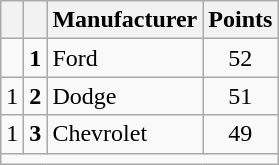<table class="wikitable">
<tr>
<th></th>
<th scope="col"></th>
<th scope="col">Manufacturer</th>
<th scope="col">Points</th>
</tr>
<tr>
<td align="left"></td>
<td scope="row"><strong>1</strong></td>
<td>Ford</td>
<td style="text-align:center;">52</td>
</tr>
<tr>
<td align="left"> 1</td>
<td scope="row"><strong>2</strong></td>
<td>Dodge</td>
<td style="text-align:center;">51</td>
</tr>
<tr>
<td align="left"> 1</td>
<td scope="row"><strong>3</strong></td>
<td>Chevrolet</td>
<td style="text-align:center;">49</td>
</tr>
<tr class="sortbottom">
<td colspan="9"></td>
</tr>
</table>
